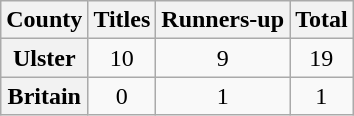<table class=" wikitable plainrowheaders sortable" style="text-align:center">
<tr>
<th scope="col">County</th>
<th>Titles</th>
<th scope="col">Runners-up</th>
<th>Total</th>
</tr>
<tr>
<th scope="row">Ulster</th>
<td>10</td>
<td>9</td>
<td>19</td>
</tr>
<tr>
<th scope="row">Britain</th>
<td>0</td>
<td>1</td>
<td>1</td>
</tr>
</table>
